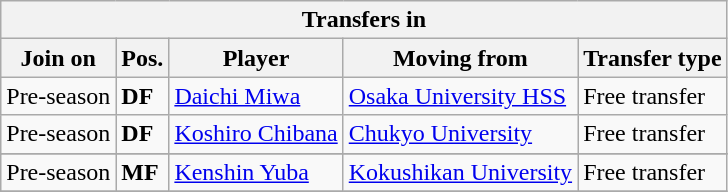<table class="wikitable sortable" style=“text-align:left;>
<tr>
<th colspan="5">Transfers in</th>
</tr>
<tr>
<th>Join on</th>
<th>Pos.</th>
<th>Player</th>
<th>Moving from</th>
<th>Transfer type</th>
</tr>
<tr>
<td>Pre-season</td>
<td><strong>DF</strong></td>
<td> <a href='#'>Daichi Miwa</a></td>
<td> <a href='#'>Osaka University HSS</a></td>
<td>Free transfer</td>
</tr>
<tr>
<td>Pre-season</td>
<td><strong>DF</strong></td>
<td> <a href='#'>Koshiro Chibana</a></td>
<td> <a href='#'>Chukyo University</a></td>
<td>Free transfer</td>
</tr>
<tr>
</tr>
<tr>
<td>Pre-season</td>
<td><strong>MF</strong></td>
<td> <a href='#'>Kenshin Yuba</a></td>
<td> <a href='#'>Kokushikan University</a></td>
<td>Free transfer</td>
</tr>
<tr>
</tr>
</table>
